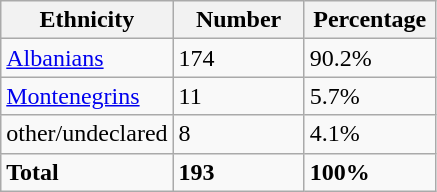<table class="wikitable">
<tr>
<th width="100px">Ethnicity</th>
<th width="80px">Number</th>
<th width="80px">Percentage</th>
</tr>
<tr>
<td><a href='#'>Albanians</a></td>
<td>174</td>
<td>90.2%</td>
</tr>
<tr>
<td><a href='#'>Montenegrins</a></td>
<td>11</td>
<td>5.7%</td>
</tr>
<tr>
<td>other/undeclared</td>
<td>8</td>
<td>4.1%</td>
</tr>
<tr>
<td><strong>Total</strong></td>
<td><strong>193</strong></td>
<td><strong>100%</strong></td>
</tr>
</table>
